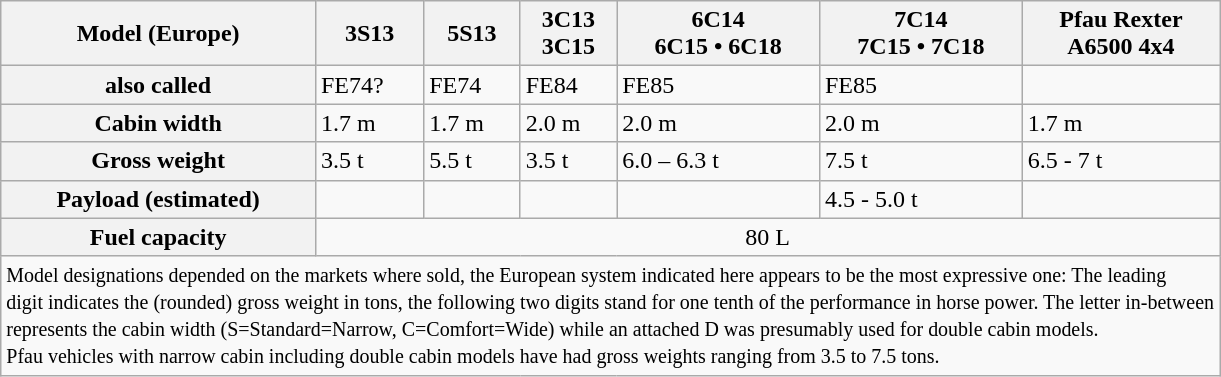<table class="wikitable">
<tr>
<th>Model (Europe)</th>
<th>3S13</th>
<th>5S13</th>
<th>3C13<br>3C15</th>
<th>6C14<br>6C15 • 6C18</th>
<th>7C14<br>7C15 • 7C18</th>
<th>Pfau Rexter<br>A6500 4x4</th>
</tr>
<tr>
<th>also called</th>
<td>FE74?</td>
<td>FE74</td>
<td>FE84</td>
<td>FE85</td>
<td>FE85</td>
<td></td>
</tr>
<tr>
<th>Cabin width</th>
<td>1.7 m</td>
<td>1.7 m</td>
<td>2.0 m</td>
<td>2.0 m</td>
<td>2.0 m</td>
<td>1.7 m</td>
</tr>
<tr>
<th>Gross weight</th>
<td>3.5 t</td>
<td>5.5 t</td>
<td>3.5 t</td>
<td>6.0 – 6.3 t</td>
<td>7.5 t</td>
<td>6.5 - 7 t</td>
</tr>
<tr>
<th>Payload (estimated)</th>
<td></td>
<td></td>
<td></td>
<td></td>
<td>4.5 - 5.0 t</td>
<td></td>
</tr>
<tr>
<th>Fuel capacity</th>
<td colspan="6" style="text-align:center;">80 L</td>
</tr>
<tr>
<td colspan="7"><small>Model designations depended on the markets where sold, the European system indicated here appears to be the most expressive one: The leading<br>digit indicates the (rounded) gross weight in tons, the following two digits stand for one tenth of the performance in horse power. The letter in-between<br>represents the cabin width (S=Standard=Narrow, C=Comfort=Wide) while an attached D was presumably used for double cabin models.<br>Pfau vehicles with narrow cabin including double cabin models have had gross weights ranging from 3.5 to 7.5 tons.</small></td>
</tr>
</table>
